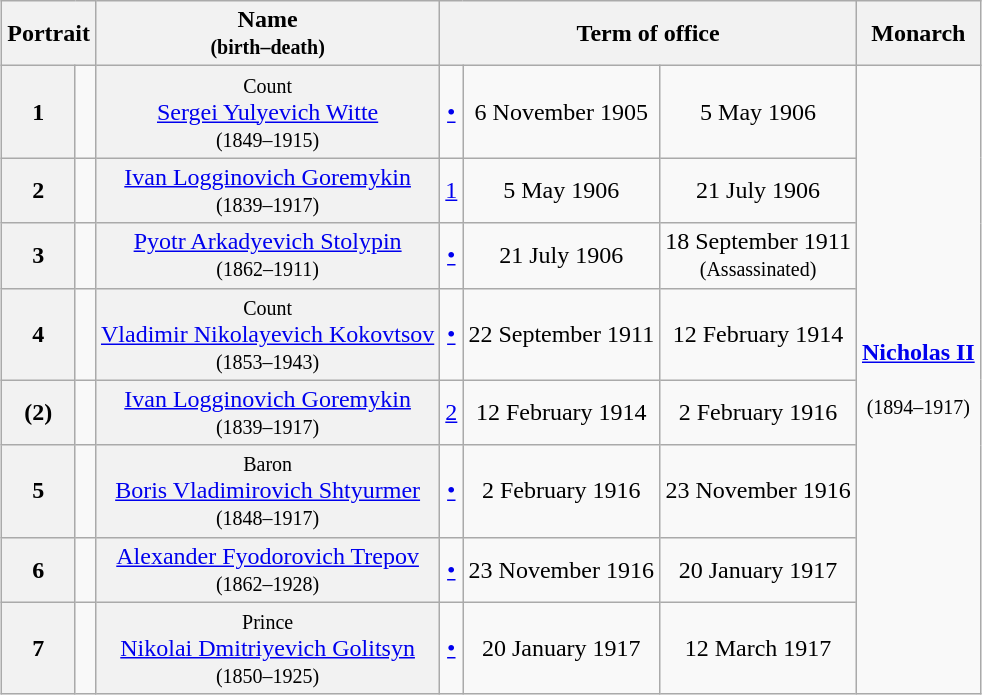<table class="wikitable" style="margin:1em auto; text-align:center">
<tr>
<th colspan=2>Portrait</th>
<th>Name<br><small>(birth–death)</small></th>
<th colspan=3>Term of office</th>
<th>Monarch</th>
</tr>
<tr>
<th>1</th>
<td></td>
<th scope="row" style="font-weight:normal;"><small>Count</small><br><a href='#'>Sergei Yulyevich Witte</a><br><small>(1849–1915)</small></th>
<td><a href='#'>•</a></td>
<td>6 November 1905</td>
<td>5 May 1906</td>
<td rowspan=10><strong><a href='#'>Nicholas II</a></strong><br><br><small>(1894–1917)</small></td>
</tr>
<tr>
<th>2</th>
<td></td>
<th scope="row" style="font-weight:normal;"><a href='#'>Ivan Logginovich Goremykin</a><br><small>(1839–1917)</small></th>
<td><a href='#'>1</a></td>
<td>5 May 1906</td>
<td>21 July 1906</td>
</tr>
<tr>
<th>3</th>
<td></td>
<th scope="row" style="font-weight:normal;"><a href='#'>Pyotr Arkadyevich Stolypin</a><br><small>(1862–1911)</small></th>
<td><a href='#'>•</a></td>
<td>21 July 1906</td>
<td>18 September 1911<br><small>(Assassinated)</small></td>
</tr>
<tr>
<th>4</th>
<td></td>
<th scope="row" style="font-weight:normal;"><small>Count</small><br><a href='#'>Vladimir Nikolayevich Kokovtsov</a><br><small>(1853–1943)</small></th>
<td><a href='#'>•</a></td>
<td>22 September 1911</td>
<td>12 February 1914</td>
</tr>
<tr>
<th>(2)</th>
<td></td>
<th scope="row" style="font-weight:normal;"><a href='#'>Ivan Logginovich Goremykin</a><br><small>(1839–1917)</small></th>
<td><a href='#'>2</a></td>
<td>12 February 1914</td>
<td>2 February 1916</td>
</tr>
<tr>
<th>5</th>
<td></td>
<th scope="row" style="font-weight:normal;"><small>Baron</small><br><a href='#'>Boris Vladimirovich Shtyurmer</a><br><small>(1848–1917)</small></th>
<td><a href='#'>•</a></td>
<td>2 February 1916</td>
<td>23 November 1916</td>
</tr>
<tr>
<th>6</th>
<td></td>
<th scope="row" style="font-weight:normal;"><a href='#'>Alexander Fyodorovich Trepov</a><br><small>(1862–1928)</small></th>
<td><a href='#'>•</a></td>
<td>23 November 1916</td>
<td>20 January 1917</td>
</tr>
<tr>
<th>7</th>
<td></td>
<th scope="row" style="font-weight:normal;"><small>Prince</small><br><a href='#'>Nikolai Dmitriyevich Golitsyn</a><br><small>(1850–1925)</small></th>
<td><a href='#'>•</a></td>
<td>20 January 1917</td>
<td>12 March 1917</td>
</tr>
</table>
